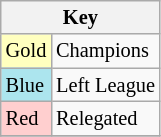<table class="wikitable" style="font-size:85%">
<tr>
<th colspan=2>Key</th>
</tr>
<tr>
<td bgcolor="#ffffbf">Gold</td>
<td>Champions</td>
</tr>
<tr>
<td bgcolor="#ace5ee">Blue</td>
<td>Left League</td>
</tr>
<tr>
<td bgcolor="#ffcfcf">Red</td>
<td>Relegated</td>
</tr>
<tr>
</tr>
</table>
